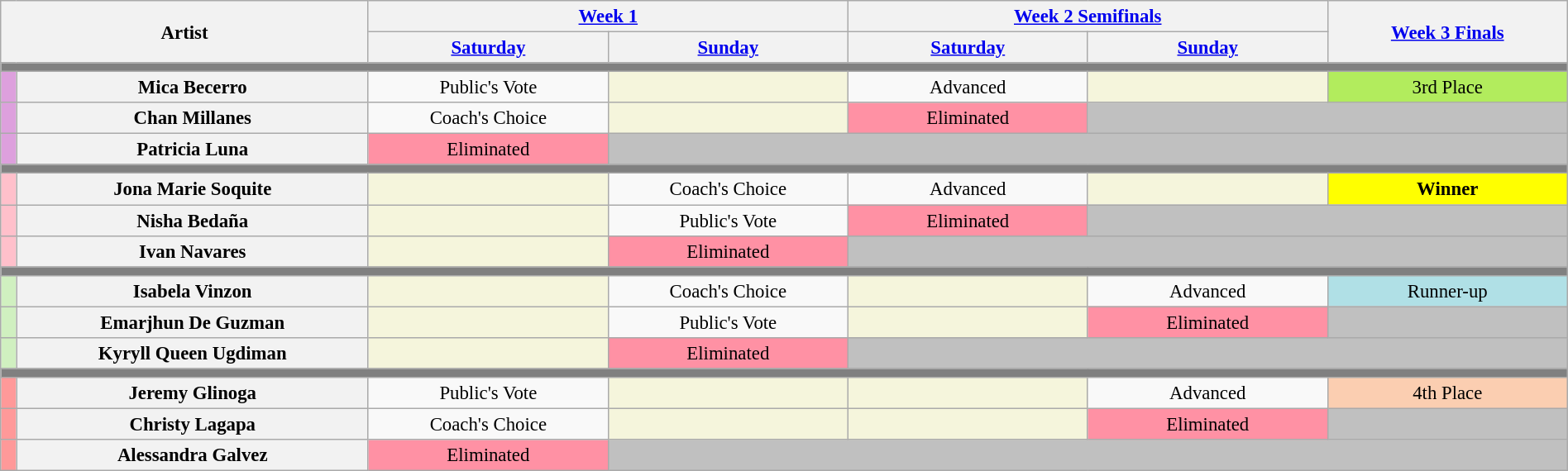<table class="wikitable" style="text-align:center; font-size:95%; width:100%;">
<tr>
<th colspan="2" rowspan="2" width="25%">Artist</th>
<th colspan="2" width="30%"><a href='#'>Week 1</a></th>
<th colspan="2" width="30%"><a href='#'>Week 2 Semifinals</a></th>
<th rowspan="2" width="15%"><a href='#'>Week 3 Finals</a></th>
</tr>
<tr>
<th width="15%"><a href='#'>Saturday</a></th>
<th width="15%"><a href='#'>Sunday</a></th>
<th width="15%"><a href='#'>Saturday</a></th>
<th width="15%"><a href='#'>Sunday</a></th>
</tr>
<tr>
<th colspan="7" style="background:grey;"></th>
</tr>
<tr>
<th width="1%" style="background:#dda0dd;"></th>
<th width="16%">Mica Becerro</th>
<td style="background:#;">Public's Vote</td>
<td style="background:#F5F5DC;"></td>
<td style="background:#;">Advanced</td>
<td style="background:#F5F5DC;"></td>
<td style="background:#b2ec5d;">3rd Place</td>
</tr>
<tr>
<th style="background:#dda0dd;"></th>
<th width="16%">Chan Millanes</th>
<td style="background:#;">Coach's Choice</td>
<td style="background:#F5F5DC;"></td>
<td style="background:#FF91A4;">Eliminated</td>
<td colspan="2" style="background: silver;"></td>
</tr>
<tr>
<th style="background:#dda0dd;"></th>
<th width="16%">Patricia Luna</th>
<td style="background:#FF91A4;">Eliminated</td>
<td colspan="4" style="background: silver;"></td>
</tr>
<tr>
<th colspan="7" style="background:grey;"></th>
</tr>
<tr>
<th style="background:pink;"></th>
<th width="22%">Jona Marie Soquite</th>
<td style="background:#F5F5DC;"></td>
<td style="background:#;">Coach's Choice</td>
<td style="background:#;">Advanced</td>
<td style="background:#F5F5DC;"></td>
<td style="background:yellow;"><strong>Winner</strong></td>
</tr>
<tr>
<th style="background:pink;"></th>
<th width="16%">Nisha Bedaña</th>
<td style="background:#F5F5DC;"></td>
<td style="background:#;">Public's Vote</td>
<td style="background:#FF91A4;">Eliminated</td>
<td colspan="2" style="background: silver;"></td>
</tr>
<tr>
<th style="background:pink;"></th>
<th width="16%">Ivan Navares</th>
<td style="background:#F5F5DC;"></td>
<td style="background:#FF91A4;">Eliminated</td>
<td colspan="3" style="background: silver;"></td>
</tr>
<tr>
<th colspan="7" style="background:grey;"></th>
</tr>
<tr>
<th style="background:#d0f0c0;"></th>
<th width="16%">Isabela Vinzon</th>
<td style="background:#F5F5DC;"></td>
<td style="background:#;">Coach's Choice</td>
<td style="background:#F5F5DC;"></td>
<td style="background:#;">Advanced</td>
<td style="background:#B0E0E6;">Runner-up</td>
</tr>
<tr>
<th style="background:#d0f0c0;"></th>
<th width="16%">Emarjhun De Guzman</th>
<td style="background:#F5F5DC;"></td>
<td style="background:#;">Public's Vote</td>
<td style="background:#F5F5DC;"></td>
<td style="background:#FF91A4;">Eliminated</td>
<td style="background: silver;"></td>
</tr>
<tr>
<th style="background:#d0f0c0;"></th>
<th width="16%">Kyryll Queen Ugdiman</th>
<td style="background:#F5F5DC;"></td>
<td style="background:#FF91A4;">Eliminated</td>
<td colspan="3" style="background: silver;"></td>
</tr>
<tr>
<th colspan="7" style="background:grey;"></th>
</tr>
<tr>
<th style="background:#ff9999;"></th>
<th width="16%">Jeremy Glinoga</th>
<td style="background:#;">Public's Vote</td>
<td style="background:#F5F5DC;"></td>
<td style="background:#F5F5DC;"></td>
<td style="background:#;">Advanced</td>
<td style="background:#fbceb1;">4th Place</td>
</tr>
<tr>
<th style="background:#ff9999;"></th>
<th width="16%">Christy Lagapa</th>
<td style="background:#;">Coach's Choice</td>
<td style="background:#F5F5DC;"></td>
<td style="background:#F5F5DC;"></td>
<td style="background:#FF91A4;">Eliminated</td>
<td style="background:silver;"></td>
</tr>
<tr>
<th style="background:#ff9999;"></th>
<th width="16%">Alessandra Galvez</th>
<td style="background:#FF91A4;">Eliminated</td>
<td colspan="4" style="background: silver;"></td>
</tr>
</table>
